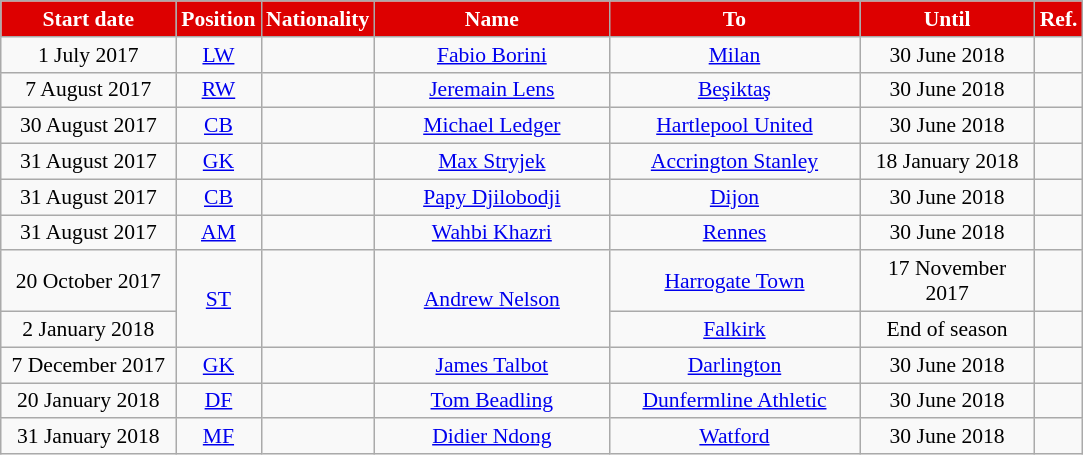<table class="wikitable" style="text-align:center; font-size:90%">
<tr>
<th style="background:#DD0000; color:white; width:110px;">Start date</th>
<th style="background:#DD0000; color:white; width:50px;">Position</th>
<th style="background:#DD0000; color:white; width:50px;">Nationality</th>
<th style="background:#DD0000; color:white; width:150px;">Name</th>
<th style="background:#DD0000; color:white; width:160px;">To</th>
<th style="background:#DD0000; color:white; width:110px;">Until</th>
<th style="background:#DD0000; color:white; width:25px;">Ref.</th>
</tr>
<tr>
<td>1 July 2017</td>
<td><a href='#'>LW</a></td>
<td></td>
<td><a href='#'>Fabio Borini</a></td>
<td> <a href='#'>Milan</a></td>
<td>30 June 2018</td>
<td></td>
</tr>
<tr>
<td>7 August 2017</td>
<td><a href='#'>RW</a></td>
<td></td>
<td><a href='#'>Jeremain Lens</a></td>
<td> <a href='#'>Beşiktaş</a></td>
<td>30 June 2018</td>
<td></td>
</tr>
<tr>
<td>30 August 2017</td>
<td><a href='#'>CB</a></td>
<td></td>
<td><a href='#'>Michael Ledger</a></td>
<td> <a href='#'>Hartlepool United</a></td>
<td>30 June 2018</td>
<td></td>
</tr>
<tr>
<td>31 August 2017</td>
<td><a href='#'>GK</a></td>
<td></td>
<td><a href='#'>Max Stryjek</a></td>
<td> <a href='#'>Accrington Stanley</a></td>
<td>18 January 2018</td>
<td></td>
</tr>
<tr>
<td>31 August 2017</td>
<td><a href='#'>CB</a></td>
<td></td>
<td><a href='#'>Papy Djilobodji</a></td>
<td> <a href='#'>Dijon</a></td>
<td>30 June 2018</td>
<td></td>
</tr>
<tr>
<td>31 August 2017</td>
<td><a href='#'>AM</a></td>
<td></td>
<td><a href='#'>Wahbi Khazri</a></td>
<td> <a href='#'>Rennes</a></td>
<td>30 June 2018</td>
<td></td>
</tr>
<tr>
<td>20 October 2017</td>
<td style="text-align: center;" rowspan="2"><a href='#'>ST</a></td>
<td style="text-align: center;" rowspan="2"></td>
<td style="text-align: center;" rowspan="2"><a href='#'>Andrew Nelson</a></td>
<td> <a href='#'>Harrogate Town</a></td>
<td>17 November 2017</td>
<td></td>
</tr>
<tr>
<td>2 January 2018</td>
<td> <a href='#'>Falkirk</a></td>
<td>End of season</td>
<td></td>
</tr>
<tr>
<td>7 December 2017</td>
<td><a href='#'>GK</a></td>
<td></td>
<td><a href='#'>James Talbot</a></td>
<td> <a href='#'>Darlington</a></td>
<td>30 June 2018</td>
<td></td>
</tr>
<tr>
<td>20 January 2018</td>
<td><a href='#'>DF</a></td>
<td></td>
<td><a href='#'>Tom Beadling</a></td>
<td> <a href='#'>Dunfermline Athletic</a></td>
<td>30 June 2018</td>
<td></td>
</tr>
<tr>
<td>31 January 2018</td>
<td><a href='#'>MF</a></td>
<td></td>
<td><a href='#'>Didier Ndong</a></td>
<td> <a href='#'>Watford</a></td>
<td>30 June 2018</td>
<td></td>
</tr>
</table>
